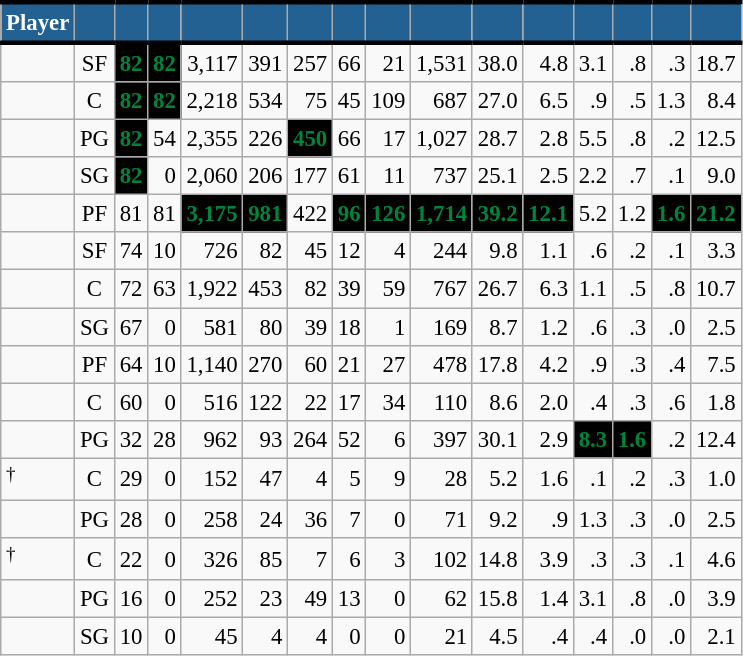<table class="wikitable sortable" style="font-size: 95%; text-align:right;">
<tr>
<th style="background:#236192; color:#FFFFFF; border-top:#010101 3px solid; border-bottom:#010101 3px solid;">Player</th>
<th style="background:#236192; color:#FFFFFF; border-top:#010101 3px solid; border-bottom:#010101 3px solid;"></th>
<th style="background:#236192; color:#FFFFFF; border-top:#010101 3px solid; border-bottom:#010101 3px solid;"></th>
<th style="background:#236192; color:#FFFFFF; border-top:#010101 3px solid; border-bottom:#010101 3px solid;"></th>
<th style="background:#236192; color:#FFFFFF; border-top:#010101 3px solid; border-bottom:#010101 3px solid;"></th>
<th style="background:#236192; color:#FFFFFF; border-top:#010101 3px solid; border-bottom:#010101 3px solid;"></th>
<th style="background:#236192; color:#FFFFFF; border-top:#010101 3px solid; border-bottom:#010101 3px solid;"></th>
<th style="background:#236192; color:#FFFFFF; border-top:#010101 3px solid; border-bottom:#010101 3px solid;"></th>
<th style="background:#236192; color:#FFFFFF; border-top:#010101 3px solid; border-bottom:#010101 3px solid;"></th>
<th style="background:#236192; color:#FFFFFF; border-top:#010101 3px solid; border-bottom:#010101 3px solid;"></th>
<th style="background:#236192; color:#FFFFFF; border-top:#010101 3px solid; border-bottom:#010101 3px solid;"></th>
<th style="background:#236192; color:#FFFFFF; border-top:#010101 3px solid; border-bottom:#010101 3px solid;"></th>
<th style="background:#236192; color:#FFFFFF; border-top:#010101 3px solid; border-bottom:#010101 3px solid;"></th>
<th style="background:#236192; color:#FFFFFF; border-top:#010101 3px solid; border-bottom:#010101 3px solid;"></th>
<th style="background:#236192; color:#FFFFFF; border-top:#010101 3px solid; border-bottom:#010101 3px solid;"></th>
<th style="background:#236192; color:#FFFFFF; border-top:#010101 3px solid; border-bottom:#010101 3px solid;"></th>
</tr>
<tr>
<td style="text-align:left;"></td>
<td style="text-align:center;">SF</td>
<td style="background:#010101; color:#00843D;"><strong>82</strong></td>
<td style="background:#010101; color:#00843D;"><strong>82</strong></td>
<td>3,117</td>
<td>391</td>
<td>257</td>
<td>66</td>
<td>21</td>
<td>1,531</td>
<td>38.0</td>
<td>4.8</td>
<td>3.1</td>
<td>.8</td>
<td>.3</td>
<td>18.7</td>
</tr>
<tr>
<td style="text-align:left;"></td>
<td style="text-align:center;">C</td>
<td style="background:#010101; color:#00843D;"><strong>82</strong></td>
<td style="background:#010101; color:#00843D;"><strong>82</strong></td>
<td>2,218</td>
<td>534</td>
<td>75</td>
<td>45</td>
<td>109</td>
<td>687</td>
<td>27.0</td>
<td>6.5</td>
<td>.9</td>
<td>.5</td>
<td>1.3</td>
<td>8.4</td>
</tr>
<tr>
<td style="text-align:left;"></td>
<td style="text-align:center;">PG</td>
<td style="background:#010101; color:#00843D;"><strong>82</strong></td>
<td>54</td>
<td>2,355</td>
<td>226</td>
<td style="background:#010101; color:#00843D;"><strong>450</strong></td>
<td>66</td>
<td>17</td>
<td>1,027</td>
<td>28.7</td>
<td>2.8</td>
<td>5.5</td>
<td>.8</td>
<td>.2</td>
<td>12.5</td>
</tr>
<tr>
<td style="text-align:left;"></td>
<td style="text-align:center;">SG</td>
<td style="background:#010101; color:#00843D;"><strong>82</strong></td>
<td>0</td>
<td>2,060</td>
<td>206</td>
<td>177</td>
<td>61</td>
<td>11</td>
<td>737</td>
<td>25.1</td>
<td>2.5</td>
<td>2.2</td>
<td>.7</td>
<td>.1</td>
<td>9.0</td>
</tr>
<tr>
<td style="text-align:left;"></td>
<td style="text-align:center;">PF</td>
<td>81</td>
<td>81</td>
<td style="background:#010101; color:#00843D;"><strong>3,175</strong></td>
<td style="background:#010101; color:#00843D;"><strong>981</strong></td>
<td>422</td>
<td style="background:#010101; color:#00843D;"><strong>96</strong></td>
<td style="background:#010101; color:#00843D;"><strong>126</strong></td>
<td style="background:#010101; color:#00843D;"><strong>1,714</strong></td>
<td style="background:#010101; color:#00843D;"><strong>39.2</strong></td>
<td style="background:#010101; color:#00843D;"><strong>12.1</strong></td>
<td>5.2</td>
<td>1.2</td>
<td style="background:#010101; color:#00843D;"><strong>1.6</strong></td>
<td style="background:#010101; color:#00843D;"><strong>21.2</strong></td>
</tr>
<tr>
<td style="text-align:left;"></td>
<td style="text-align:center;">SF</td>
<td>74</td>
<td>10</td>
<td>726</td>
<td>82</td>
<td>45</td>
<td>12</td>
<td>4</td>
<td>244</td>
<td>9.8</td>
<td>1.1</td>
<td>.6</td>
<td>.2</td>
<td>.1</td>
<td>3.3</td>
</tr>
<tr>
<td style="text-align:left;"></td>
<td style="text-align:center;">C</td>
<td>72</td>
<td>63</td>
<td>1,922</td>
<td>453</td>
<td>82</td>
<td>39</td>
<td>59</td>
<td>767</td>
<td>26.7</td>
<td>6.3</td>
<td>1.1</td>
<td>.5</td>
<td>.8</td>
<td>10.7</td>
</tr>
<tr>
<td style="text-align:left;"></td>
<td style="text-align:center;">SG</td>
<td>67</td>
<td>0</td>
<td>581</td>
<td>80</td>
<td>39</td>
<td>18</td>
<td>1</td>
<td>169</td>
<td>8.7</td>
<td>1.2</td>
<td>.6</td>
<td>.3</td>
<td>.0</td>
<td>2.5</td>
</tr>
<tr>
<td style="text-align:left;"></td>
<td style="text-align:center;">PF</td>
<td>64</td>
<td>10</td>
<td>1,140</td>
<td>270</td>
<td>60</td>
<td>21</td>
<td>27</td>
<td>478</td>
<td>17.8</td>
<td>4.2</td>
<td>.9</td>
<td>.3</td>
<td>.4</td>
<td>7.5</td>
</tr>
<tr>
<td style="text-align:left;"></td>
<td style="text-align:center;">C</td>
<td>60</td>
<td>0</td>
<td>516</td>
<td>122</td>
<td>22</td>
<td>17</td>
<td>34</td>
<td>110</td>
<td>8.6</td>
<td>2.0</td>
<td>.4</td>
<td>.3</td>
<td>.6</td>
<td>1.8</td>
</tr>
<tr>
<td style="text-align:left;"></td>
<td style="text-align:center;">PG</td>
<td>32</td>
<td>28</td>
<td>962</td>
<td>93</td>
<td>264</td>
<td>52</td>
<td>6</td>
<td>397</td>
<td>30.1</td>
<td>2.9</td>
<td style="background:#010101; color:#00843D;"><strong>8.3</strong></td>
<td style="background:#010101; color:#00843D;"><strong>1.6</strong></td>
<td>.2</td>
<td>12.4</td>
</tr>
<tr>
<td style="text-align:left;"><sup>†</sup></td>
<td style="text-align:center;">C</td>
<td>29</td>
<td>0</td>
<td>152</td>
<td>47</td>
<td>4</td>
<td>5</td>
<td>9</td>
<td>28</td>
<td>5.2</td>
<td>1.6</td>
<td>.1</td>
<td>.2</td>
<td>.3</td>
<td>1.0</td>
</tr>
<tr>
<td style="text-align:left;"></td>
<td style="text-align:center;">PG</td>
<td>28</td>
<td>0</td>
<td>258</td>
<td>24</td>
<td>36</td>
<td>7</td>
<td>0</td>
<td>71</td>
<td>9.2</td>
<td>.9</td>
<td>1.3</td>
<td>.3</td>
<td>.0</td>
<td>2.5</td>
</tr>
<tr>
<td style="text-align:left;"><sup>†</sup></td>
<td style="text-align:center;">C</td>
<td>22</td>
<td>0</td>
<td>326</td>
<td>85</td>
<td>7</td>
<td>6</td>
<td>3</td>
<td>102</td>
<td>14.8</td>
<td>3.9</td>
<td>.3</td>
<td>.3</td>
<td>.1</td>
<td>4.6</td>
</tr>
<tr>
<td style="text-align:left;"></td>
<td style="text-align:center;">PG</td>
<td>16</td>
<td>0</td>
<td>252</td>
<td>23</td>
<td>49</td>
<td>13</td>
<td>0</td>
<td>62</td>
<td>15.8</td>
<td>1.4</td>
<td>3.1</td>
<td>.8</td>
<td>.0</td>
<td>3.9</td>
</tr>
<tr>
<td style="text-align:left;"></td>
<td style="text-align:center;">SG</td>
<td>10</td>
<td>0</td>
<td>45</td>
<td>4</td>
<td>4</td>
<td>0</td>
<td>0</td>
<td>21</td>
<td>4.5</td>
<td>.4</td>
<td>.4</td>
<td>.0</td>
<td>.0</td>
<td>2.1</td>
</tr>
</table>
